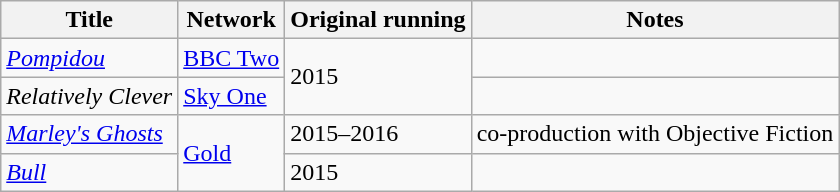<table class="wikitable sortable">
<tr>
<th>Title</th>
<th>Network</th>
<th>Original running</th>
<th>Notes</th>
</tr>
<tr>
<td><em><a href='#'>Pompidou</a></em></td>
<td><a href='#'>BBC Two</a></td>
<td rowspan="2">2015</td>
<td></td>
</tr>
<tr>
<td><em>Relatively Clever</em></td>
<td><a href='#'>Sky One</a></td>
<td></td>
</tr>
<tr>
<td><em><a href='#'>Marley's Ghosts</a></em></td>
<td rowspan="2"><a href='#'>Gold</a></td>
<td>2015–2016</td>
<td>co-production with Objective Fiction</td>
</tr>
<tr>
<td><em><a href='#'>Bull</a></em></td>
<td>2015</td>
<td></td>
</tr>
</table>
